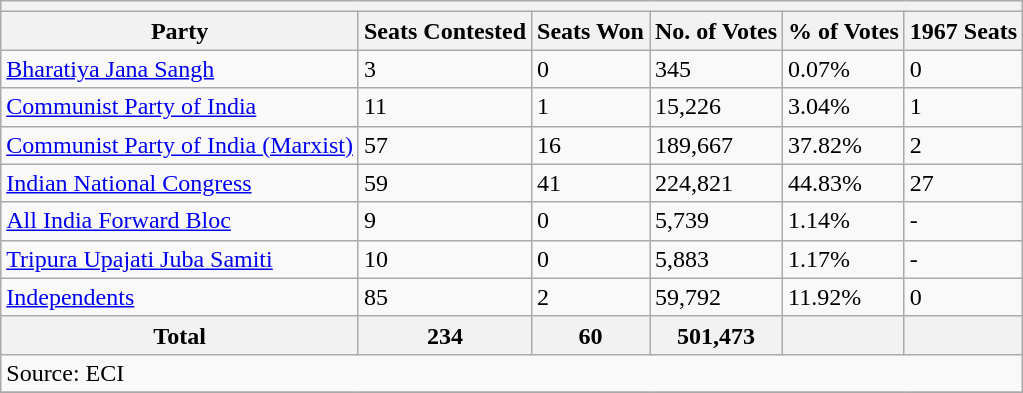<table class="wikitable sortable">
<tr>
<th colspan=10></th>
</tr>
<tr>
<th>Party</th>
<th>Seats Contested</th>
<th>Seats Won</th>
<th>No. of Votes</th>
<th>% of Votes</th>
<th>1967 Seats</th>
</tr>
<tr>
<td><a href='#'>Bharatiya Jana Sangh</a></td>
<td>3</td>
<td>0</td>
<td>345</td>
<td>0.07%</td>
<td>0</td>
</tr>
<tr>
<td><a href='#'>Communist Party of India</a></td>
<td>11</td>
<td>1</td>
<td>15,226</td>
<td>3.04%</td>
<td>1</td>
</tr>
<tr>
<td><a href='#'>Communist Party of India (Marxist)</a></td>
<td>57</td>
<td>16</td>
<td>189,667</td>
<td>37.82%</td>
<td>2</td>
</tr>
<tr>
<td><a href='#'>Indian National Congress</a></td>
<td>59</td>
<td>41</td>
<td>224,821</td>
<td>44.83%</td>
<td>27</td>
</tr>
<tr>
<td><a href='#'>All India Forward Bloc</a></td>
<td>9</td>
<td>0</td>
<td>5,739</td>
<td>1.14%</td>
<td>-</td>
</tr>
<tr>
<td><a href='#'>Tripura Upajati Juba Samiti</a></td>
<td>10</td>
<td>0</td>
<td>5,883</td>
<td>1.17%</td>
<td>-</td>
</tr>
<tr>
<td><a href='#'>Independents</a></td>
<td>85</td>
<td>2</td>
<td>59,792</td>
<td>11.92%</td>
<td>0</td>
</tr>
<tr>
<th>Total</th>
<th>234</th>
<th>60</th>
<th>501,473</th>
<th></th>
<th></th>
</tr>
<tr>
<td colspan=10>Source: ECI</td>
</tr>
<tr>
</tr>
</table>
